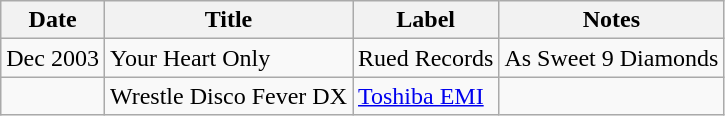<table class="wikitable">
<tr>
<th>Date</th>
<th>Title</th>
<th>Label</th>
<th>Notes</th>
</tr>
<tr>
<td>Dec 2003</td>
<td>Your Heart Only</td>
<td>Rued Records</td>
<td>As Sweet 9 Diamonds</td>
</tr>
<tr>
<td></td>
<td>Wrestle Disco Fever DX</td>
<td><a href='#'>Toshiba EMI</a></td>
<td></td>
</tr>
</table>
